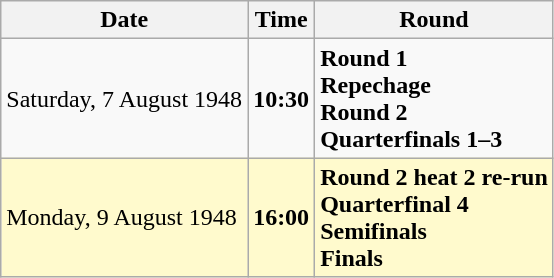<table class="wikitable">
<tr>
<th>Date</th>
<th>Time</th>
<th>Round</th>
</tr>
<tr>
<td>Saturday, 7 August 1948</td>
<td><strong>10:30</strong></td>
<td><strong>Round 1</strong><br><strong>Repechage</strong><br><strong>Round 2</strong><br><strong>Quarterfinals 1–3</strong></td>
</tr>
<tr style=background:lemonchiffon>
<td>Monday, 9 August 1948</td>
<td><strong>16:00</strong></td>
<td><strong>Round 2 heat 2 re-run</strong><br><strong>Quarterfinal 4</strong><br><strong>Semifinals</strong><br><strong>Finals</strong></td>
</tr>
</table>
